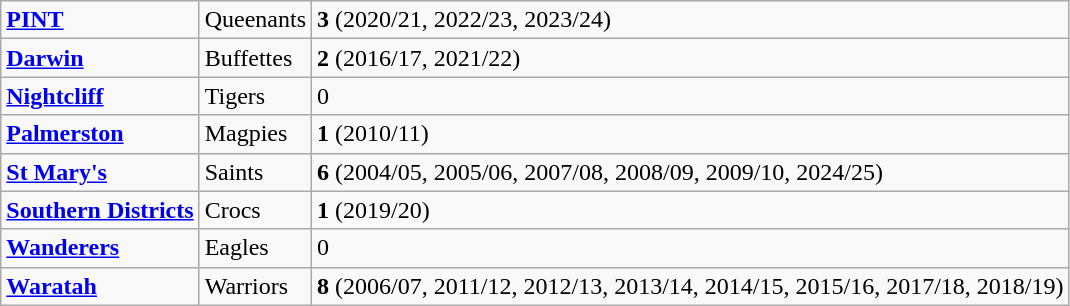<table class="wikitable sortable">
<tr>
<td><strong><a href='#'>PINT</a></strong></td>
<td>Queenants</td>
<td><strong>3</strong> (2020/21, 2022/23, 2023/24)</td>
</tr>
<tr>
<td><strong><a href='#'>Darwin</a></strong></td>
<td>Buffettes</td>
<td><strong>2</strong> (2016/17, 2021/22)</td>
</tr>
<tr>
<td><strong><a href='#'>Nightcliff</a></strong></td>
<td>Tigers</td>
<td>0</td>
</tr>
<tr>
<td><strong><a href='#'>Palmerston</a></strong></td>
<td>Magpies</td>
<td><strong>1</strong> (2010/11)</td>
</tr>
<tr>
<td><strong><a href='#'>St Mary's</a></strong></td>
<td>Saints</td>
<td><strong>6</strong> (2004/05, 2005/06, 2007/08, 2008/09, 2009/10, 2024/25)</td>
</tr>
<tr>
<td><strong><a href='#'>Southern Districts</a></strong></td>
<td>Crocs</td>
<td><strong>1</strong> (2019/20)</td>
</tr>
<tr>
<td><strong><a href='#'>Wanderers</a></strong></td>
<td>Eagles</td>
<td>0</td>
</tr>
<tr>
<td><strong><a href='#'>Waratah</a></strong></td>
<td>Warriors</td>
<td><strong>8</strong> (2006/07, 2011/12, 2012/13, 2013/14, 2014/15, 2015/16, 2017/18, 2018/19)</td>
</tr>
</table>
